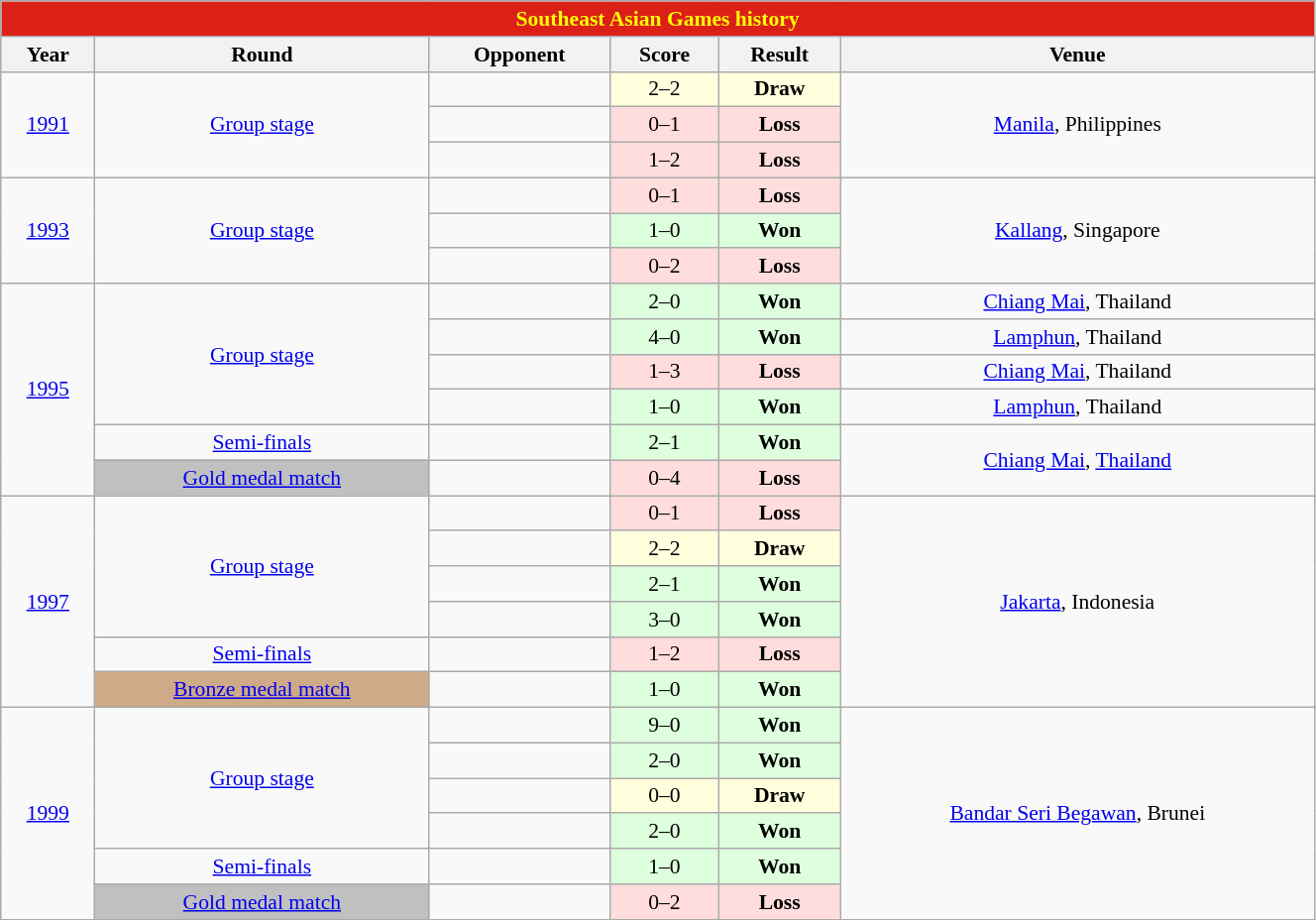<table class="wikitable collapsible collapsed" style="text-align:center; font-size:90%; width:70%;">
<tr>
<th colspan="6" style="background: #DB2017; color: #FFFF00;">Southeast Asian Games history</th>
</tr>
<tr>
<th>Year</th>
<th>Round</th>
<th>Opponent</th>
<th>Score</th>
<th>Result</th>
<th>Venue</th>
</tr>
<tr>
<td rowspan="3"><a href='#'>1991</a></td>
<td rowspan="3"><a href='#'>Group stage</a></td>
<td style="text-align:left"></td>
<td style="background:#ffd;">2–2</td>
<td style="background:#ffd;"><strong>Draw</strong></td>
<td rowspan="3"> <a href='#'>Manila</a>, Philippines</td>
</tr>
<tr>
<td style="text-align:left"></td>
<td style="background:#fdd;">0–1</td>
<td style="background:#fdd;"><strong>Loss</strong></td>
</tr>
<tr>
<td style="text-align:left"></td>
<td style="background:#fdd;">1–2</td>
<td style="background:#fdd;"><strong>Loss</strong></td>
</tr>
<tr>
<td rowspan="3"><a href='#'>1993</a></td>
<td rowspan="3"><a href='#'>Group stage</a></td>
<td style="text-align:left"></td>
<td style="background:#fdd;">0–1</td>
<td style="background:#fdd;"><strong>Loss</strong></td>
<td rowspan="3"> <a href='#'>Kallang</a>, Singapore</td>
</tr>
<tr>
<td style="text-align:left"></td>
<td style="background:#dfd;">1–0</td>
<td style="background:#dfd;"><strong>Won</strong></td>
</tr>
<tr>
<td style="text-align:left"></td>
<td style="background:#fdd;">0–2</td>
<td style="background:#fdd;"><strong>Loss</strong></td>
</tr>
<tr>
<td rowspan="6"><a href='#'>1995</a></td>
<td rowspan="4"><a href='#'>Group stage</a></td>
<td style="text-align:left"></td>
<td style="background:#dfd;">2–0</td>
<td style="background:#dfd;"><strong>Won</strong></td>
<td> <a href='#'>Chiang Mai</a>, Thailand</td>
</tr>
<tr>
<td style="text-align:left"></td>
<td style="background:#dfd;">4–0</td>
<td style="background:#dfd;"><strong>Won</strong></td>
<td> <a href='#'>Lamphun</a>, Thailand</td>
</tr>
<tr>
<td style="text-align:left"></td>
<td style="background:#fdd;">1–3</td>
<td style="background:#fdd;"><strong>Loss</strong></td>
<td> <a href='#'>Chiang Mai</a>, Thailand</td>
</tr>
<tr>
<td style="text-align:left"></td>
<td style="background:#dfd;">1–0</td>
<td style="background:#dfd;"><strong>Won</strong></td>
<td> <a href='#'>Lamphun</a>, Thailand</td>
</tr>
<tr>
<td><a href='#'>Semi-finals</a></td>
<td style="text-align:left"></td>
<td style="background:#dfd;">2–1</td>
<td style="background:#dfd;"><strong>Won</strong></td>
<td rowspan="2"> <a href='#'>Chiang Mai</a>, <a href='#'>Thailand</a></td>
</tr>
<tr>
<td style="background-color:silver;"><a href='#'>Gold medal match</a></td>
<td style="text-align:left"></td>
<td style="background:#fdd;">0–4</td>
<td style="background:#fdd;"><strong>Loss</strong></td>
</tr>
<tr>
<td rowspan="6"><a href='#'>1997</a></td>
<td rowspan="4"><a href='#'>Group stage</a></td>
<td style="text-align:left"></td>
<td style="background:#fdd;">0–1</td>
<td style="background:#fdd;"><strong>Loss</strong></td>
<td rowspan="6"> <a href='#'>Jakarta</a>, Indonesia</td>
</tr>
<tr>
<td style="text-align:left"></td>
<td style="background:#ffd;">2–2</td>
<td style="background:#ffd;"><strong>Draw</strong></td>
</tr>
<tr>
<td style="text-align:left"></td>
<td style="background:#dfd;">2–1</td>
<td style="background:#dfd;"><strong>Won</strong></td>
</tr>
<tr>
<td style="text-align:left"></td>
<td style="background:#dfd;">3–0</td>
<td style="background:#dfd;"><strong>Won</strong></td>
</tr>
<tr>
<td><a href='#'>Semi-finals</a></td>
<td style="text-align:left"></td>
<td style="background:#fdd;">1–2</td>
<td style="background:#fdd;"><strong>Loss</strong></td>
</tr>
<tr>
<td style="background-color:#CFAA88;"><a href='#'>Bronze medal match</a></td>
<td style="text-align:left"></td>
<td style="background:#dfd;">1–0</td>
<td style="background:#dfd;"><strong>Won</strong></td>
</tr>
<tr>
<td rowspan="6"><a href='#'>1999</a></td>
<td rowspan="4"><a href='#'>Group stage</a></td>
<td style="text-align:left"></td>
<td style="background:#dfd;">9–0</td>
<td style="background:#dfd;"><strong>Won</strong></td>
<td rowspan="6"> <a href='#'>Bandar Seri Begawan</a>, Brunei</td>
</tr>
<tr>
<td style="text-align:left"></td>
<td style="background:#dfd;">2–0</td>
<td style="background:#dfd;"><strong>Won</strong></td>
</tr>
<tr>
<td style="text-align:left"></td>
<td style="background:#ffd;">0–0</td>
<td style="background:#ffd;"><strong>Draw</strong></td>
</tr>
<tr>
<td style="text-align:left"></td>
<td style="background:#dfd;">2–0</td>
<td style="background:#dfd;"><strong>Won</strong></td>
</tr>
<tr>
<td><a href='#'>Semi-finals</a></td>
<td style="text-align:left"></td>
<td style="background:#dfd;">1–0</td>
<td style="background:#dfd;"><strong>Won</strong></td>
</tr>
<tr>
<td style="background-color:silver;"><a href='#'>Gold medal match</a></td>
<td style="text-align:left"></td>
<td style="background:#fdd;">0–2</td>
<td style="background:#fdd;"><strong>Loss</strong></td>
</tr>
</table>
